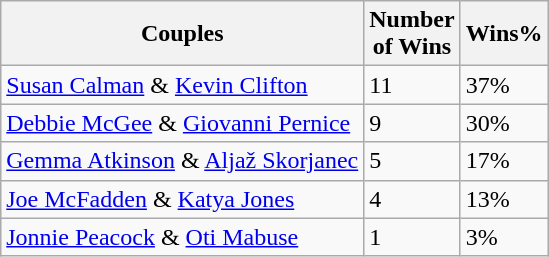<table class="wikitable">
<tr>
<th>Couples</th>
<th>Number<br>of Wins</th>
<th>Wins%</th>
</tr>
<tr>
<td><a href='#'>Susan Calman</a> & <a href='#'>Kevin Clifton</a></td>
<td>11</td>
<td>37%</td>
</tr>
<tr>
<td><a href='#'>Debbie McGee</a> & <a href='#'>Giovanni Pernice</a></td>
<td>9</td>
<td>30%</td>
</tr>
<tr>
<td><a href='#'>Gemma Atkinson</a> & <a href='#'>Aljaž Skorjanec</a></td>
<td>5</td>
<td>17%</td>
</tr>
<tr>
<td><a href='#'>Joe McFadden</a> & <a href='#'>Katya Jones</a></td>
<td>4</td>
<td>13%</td>
</tr>
<tr>
<td><a href='#'>Jonnie Peacock</a> & <a href='#'>Oti Mabuse</a></td>
<td>1</td>
<td>3%</td>
</tr>
</table>
